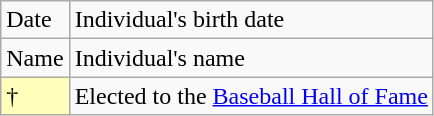<table class="wikitable">
<tr>
<td>Date</td>
<td>Individual's birth date</td>
</tr>
<tr>
<td>Name</td>
<td>Individual's name</td>
</tr>
<tr>
<td style="background-color: #ffffbb">†</td>
<td>Elected to the <a href='#'>Baseball Hall of Fame</a></td>
</tr>
</table>
